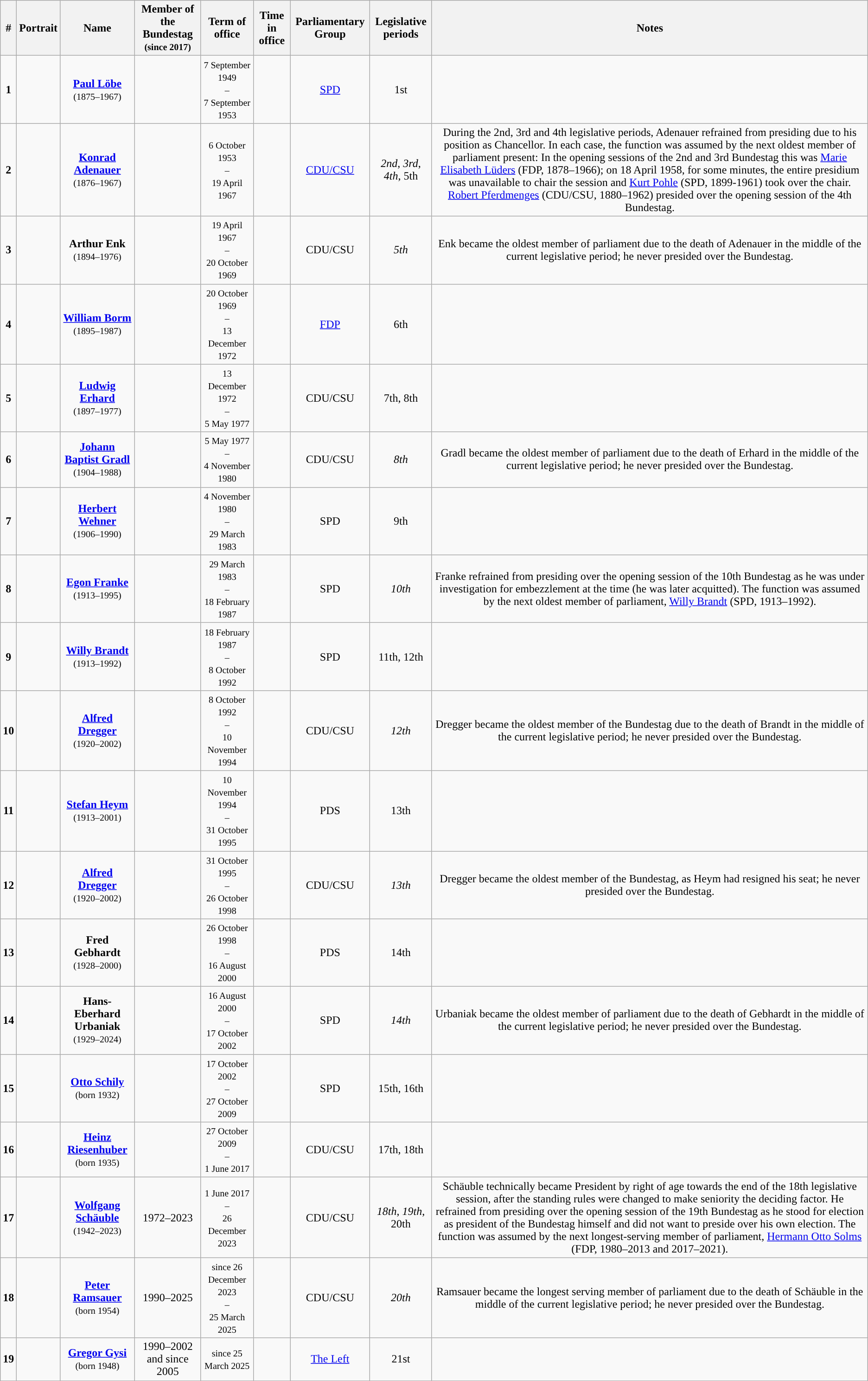<table class="wikitable col9left" style="text-align:center;border:1px #AAAAFF solid">
<tr>
<th>#</th>
<th>Portrait</th>
<th>Name</th>
<th>Member of the Bundestag<br><small>(since 2017)</small></th>
<th>Term of office</th>
<th>Time in office</th>
<th>Parliamentary Group</th>
<th>Legislative periods</th>
<th>Notes</th>
</tr>
<tr>
<td style="background-color:"><strong>1</strong></td>
<td></td>
<td><strong><a href='#'>Paul Löbe</a></strong><br><small>(1875–1967)</small></td>
<td></td>
<td><small>7 September 1949<br>–<br>7 September 1953</small></td>
<td></td>
<td><a href='#'>SPD</a></td>
<td>1st</td>
<td></td>
</tr>
<tr>
<td style="background-color:"><strong>2</strong></td>
<td></td>
<td><strong><a href='#'>Konrad Adenauer</a></strong><br><small>(1876–1967)</small></td>
<td></td>
<td><small>6 October 1953<br>–<br>19 April 1967</small></td>
<td></td>
<td><a href='#'>CDU/CSU</a></td>
<td><em>2nd</em>, <em>3rd</em>, <em>4th</em>, 5th</td>
<td>During the 2nd, 3rd and 4th legislative periods, Adenauer refrained from presiding due to his position as Chancellor. In each case, the function was assumed by the next oldest member of parliament present: In the opening sessions of the 2nd and 3rd Bundestag this was <a href='#'>Marie Elisabeth Lüders</a> (FDP, 1878–1966); on 18 April 1958, for some minutes, the entire presidium was unavailable to chair the session and <a href='#'>Kurt Pohle</a> (SPD, 1899-1961) took over the chair. <a href='#'>Robert Pferdmenges</a> (CDU/CSU, 1880–1962) presided over the opening session of the 4th Bundestag.</td>
</tr>
<tr>
<td style="background-color:"><strong>3</strong></td>
<td></td>
<td><strong>Arthur Enk</strong><br><small>(1894–1976)</small></td>
<td></td>
<td><small>19 April 1967<br>–<br>20 October 1969</small></td>
<td></td>
<td>CDU/CSU</td>
<td><em>5th</em></td>
<td>Enk became the oldest member of parliament due to the death of Adenauer in the middle of the current legislative period; he never presided over the Bundestag.</td>
</tr>
<tr>
<td style="background-color:"><strong>4</strong></td>
<td></td>
<td><strong><a href='#'>William Borm</a></strong><br><small>(1895–1987)</small></td>
<td></td>
<td><small>20 October 1969<br>–<br>13 December 1972</small></td>
<td></td>
<td><a href='#'>FDP</a></td>
<td>6th</td>
<td></td>
</tr>
<tr>
<td style="background-color:"><strong>5</strong></td>
<td></td>
<td><strong><a href='#'>Ludwig Erhard</a></strong><br><small>(1897–1977)</small></td>
<td></td>
<td><small>13 December 1972<br>–<br>5 May 1977</small></td>
<td></td>
<td>CDU/CSU</td>
<td>7th, 8th</td>
<td></td>
</tr>
<tr>
<td style="background-color:"><strong>6</strong></td>
<td></td>
<td><strong><a href='#'>Johann Baptist Gradl</a></strong><br><small>(1904–1988)</small></td>
<td></td>
<td><small>5 May 1977<br>–<br>4 November 1980</small></td>
<td></td>
<td>CDU/CSU</td>
<td><em>8th</em></td>
<td>Gradl became the oldest member of parliament due to the death of Erhard in the middle of the current legislative period; he never presided over the Bundestag.</td>
</tr>
<tr>
<td style="background-color:"><strong>7</strong></td>
<td></td>
<td><strong><a href='#'>Herbert Wehner</a></strong><br><small>(1906–1990)</small></td>
<td></td>
<td><small>4 November 1980<br>–<br>29 March 1983</small></td>
<td></td>
<td>SPD</td>
<td>9th</td>
<td></td>
</tr>
<tr>
<td style="background-color:"><strong>8</strong></td>
<td></td>
<td><strong><a href='#'>Egon Franke</a></strong><br><small>(1913–1995)</small></td>
<td></td>
<td><small>29 March 1983<br>–<br>18 February 1987</small></td>
<td></td>
<td>SPD</td>
<td><em>10th</em></td>
<td>Franke refrained from presiding over the opening session of the 10th Bundestag as he was under investigation for embezzlement at the time (he was later acquitted). The function was assumed by the next oldest member of parliament, <a href='#'>Willy Brandt</a> (SPD, 1913–1992).</td>
</tr>
<tr>
<td style="background-color:"><strong>9</strong></td>
<td></td>
<td><strong><a href='#'>Willy Brandt</a></strong><br><small>(1913–1992)</small></td>
<td></td>
<td><small>18 February 1987<br>–<br>8 October 1992</small></td>
<td></td>
<td>SPD</td>
<td>11th, 12th</td>
<td></td>
</tr>
<tr>
<td style="background-color:"><strong>10</strong></td>
<td></td>
<td><strong><a href='#'>Alfred Dregger</a></strong><br><small>(1920–2002)</small></td>
<td></td>
<td><small>8 October 1992<br>–<br>10 November 1994</small></td>
<td></td>
<td>CDU/CSU</td>
<td><em>12th</em></td>
<td>Dregger became the oldest member of the Bundestag due to the death of Brandt in the middle of the current legislative period; he never presided over the Bundestag.</td>
</tr>
<tr>
<td style="background-color:"><strong>11</strong></td>
<td></td>
<td><strong><a href='#'>Stefan Heym</a></strong><br><small>(1913–2001)</small></td>
<td></td>
<td><small>10 November 1994<br>–<br>31 October 1995</small></td>
<td></td>
<td>PDS</td>
<td>13th</td>
<td></td>
</tr>
<tr>
<td style="background-color:"><strong>12</strong></td>
<td></td>
<td><strong><a href='#'>Alfred Dregger</a></strong><br><small>(1920–2002)</small></td>
<td></td>
<td><small>31 October 1995<br>–<br>26 October 1998</small></td>
<td></td>
<td>CDU/CSU</td>
<td><em>13th</em></td>
<td>Dregger became the oldest member of the Bundestag, as Heym had resigned his seat; he never presided over the Bundestag.</td>
</tr>
<tr>
<td style="background-color:"><strong>13</strong></td>
<td></td>
<td><strong>Fred Gebhardt</strong><br><small>(1928–2000)</small></td>
<td></td>
<td><small>26 October 1998<br>–<br>16 August 2000</small></td>
<td></td>
<td>PDS</td>
<td>14th</td>
<td></td>
</tr>
<tr>
<td style="background-color:"><strong>14</strong></td>
<td></td>
<td><strong>Hans-Eberhard Urbaniak</strong><br><small>(1929–2024)</small></td>
<td></td>
<td><small>16 August 2000<br>–<br>17 October 2002</small></td>
<td></td>
<td>SPD</td>
<td><em>14th</em></td>
<td>Urbaniak became the oldest member of parliament due to the death of Gebhardt in the middle of the current legislative period; he never presided over the Bundestag.</td>
</tr>
<tr>
<td style="background-color:"><strong>15</strong></td>
<td></td>
<td><strong><a href='#'>Otto Schily</a></strong><br><small>(born 1932)</small></td>
<td></td>
<td><small>17 October 2002<br>–<br>27 October 2009</small></td>
<td></td>
<td>SPD</td>
<td>15th, 16th</td>
<td></td>
</tr>
<tr>
<td style="background-color:"><strong>16</strong></td>
<td></td>
<td><strong><a href='#'>Heinz Riesenhuber</a></strong><br><small>(born 1935)</small></td>
<td></td>
<td><small>27 October 2009<br>–<br>1 June 2017</small></td>
<td></td>
<td>CDU/CSU</td>
<td>17th, 18th</td>
<td></td>
</tr>
<tr>
<td style="background-color:"><strong>17</strong></td>
<td></td>
<td><strong><a href='#'>Wolfgang Schäuble</a></strong><br><small>(1942–2023)</small></td>
<td>1972–2023</td>
<td><small>1 June 2017<br>–<br>26 December 2023</small></td>
<td></td>
<td>CDU/CSU</td>
<td><em>18th</em>, <em>19th</em>, 20th</td>
<td>Schäuble technically became President by right of age towards the end of the 18th legislative session, after the standing rules were changed to make seniority the deciding factor. He refrained from presiding over the opening session of the 19th Bundestag as he stood for election as president of the Bundestag himself and did not want to preside over his own election. The function was assumed by the next longest-serving member of parliament, <a href='#'>Hermann Otto Solms</a> (FDP, 1980–2013 and 2017–2021).</td>
</tr>
<tr>
<td style="background-color:"><strong>18</strong></td>
<td></td>
<td><strong><a href='#'>Peter Ramsauer</a></strong><br><small>(born 1954)</small></td>
<td>1990–2025</td>
<td><small>since 26 December 2023<br>–<br>25 March 2025</small></td>
<td></td>
<td>CDU/CSU</td>
<td><em>20th</em></td>
<td>Ramsauer became the longest serving member of parliament due to the death of Schäuble in the middle of the current legislative period; he never presided over the Bundestag.</td>
</tr>
<tr>
<td style="background-color:"><strong>19</strong></td>
<td></td>
<td><strong><a href='#'>Gregor Gysi</a></strong><br><small>(born 1948)</small></td>
<td>1990–2002 and since 2005</td>
<td><small>since 25 March 2025</small></td>
<td></td>
<td><a href='#'>The Left</a></td>
<td>21st</td>
<td></td>
</tr>
</table>
